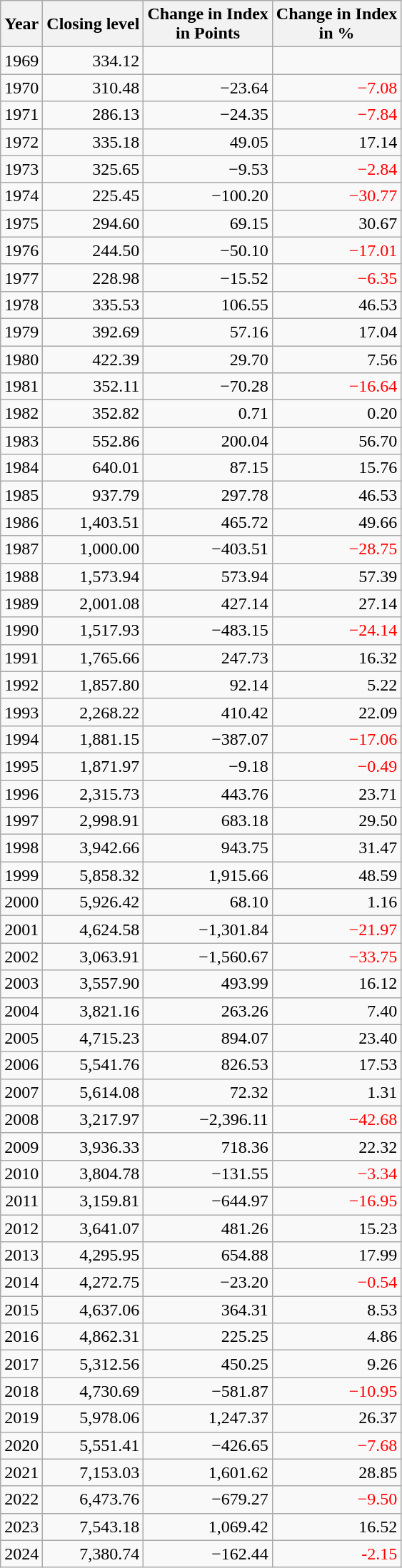<table class="wikitable sortable" style="text-align:right;">
<tr>
<th>Year</th>
<th>Closing level</th>
<th>Change in Index<br>in Points</th>
<th>Change in Index<br>in %</th>
</tr>
<tr>
<td>1969</td>
<td>334.12</td>
<td></td>
<td></td>
</tr>
<tr>
<td>1970</td>
<td>310.48</td>
<td>−23.64</td>
<td style="color:red">−7.08</td>
</tr>
<tr>
<td>1971</td>
<td>286.13</td>
<td>−24.35</td>
<td style="color:red">−7.84</td>
</tr>
<tr>
<td>1972</td>
<td>335.18</td>
<td>49.05</td>
<td>17.14</td>
</tr>
<tr>
<td>1973</td>
<td>325.65</td>
<td>−9.53</td>
<td style="color:red">−2.84</td>
</tr>
<tr>
<td>1974</td>
<td>225.45</td>
<td>−100.20</td>
<td style="color:red">−30.77</td>
</tr>
<tr>
<td>1975</td>
<td>294.60</td>
<td>69.15</td>
<td>30.67</td>
</tr>
<tr>
<td>1976</td>
<td>244.50</td>
<td>−50.10</td>
<td style="color:red">−17.01</td>
</tr>
<tr>
<td>1977</td>
<td>228.98</td>
<td>−15.52</td>
<td style="color:red">−6.35</td>
</tr>
<tr>
<td>1978</td>
<td>335.53</td>
<td>106.55</td>
<td>46.53</td>
</tr>
<tr>
<td>1979</td>
<td>392.69</td>
<td>57.16</td>
<td>17.04</td>
</tr>
<tr>
<td>1980</td>
<td>422.39</td>
<td>29.70</td>
<td>7.56</td>
</tr>
<tr>
<td>1981</td>
<td>352.11</td>
<td>−70.28</td>
<td style="color:red">−16.64</td>
</tr>
<tr>
<td>1982</td>
<td>352.82</td>
<td>0.71</td>
<td>0.20</td>
</tr>
<tr>
<td>1983</td>
<td>552.86</td>
<td>200.04</td>
<td>56.70</td>
</tr>
<tr>
<td>1984</td>
<td>640.01</td>
<td>87.15</td>
<td>15.76</td>
</tr>
<tr>
<td>1985</td>
<td>937.79</td>
<td>297.78</td>
<td>46.53</td>
</tr>
<tr>
<td>1986</td>
<td>1,403.51</td>
<td>465.72</td>
<td>49.66</td>
</tr>
<tr>
<td>1987</td>
<td>1,000.00</td>
<td>−403.51</td>
<td style="color:red">−28.75</td>
</tr>
<tr>
<td>1988</td>
<td>1,573.94</td>
<td>573.94</td>
<td>57.39</td>
</tr>
<tr>
<td>1989</td>
<td>2,001.08</td>
<td>427.14</td>
<td>27.14</td>
</tr>
<tr>
<td>1990</td>
<td>1,517.93</td>
<td>−483.15</td>
<td style="color:red">−24.14</td>
</tr>
<tr>
<td>1991</td>
<td>1,765.66</td>
<td>247.73</td>
<td>16.32</td>
</tr>
<tr>
<td>1992</td>
<td>1,857.80</td>
<td>92.14</td>
<td>5.22</td>
</tr>
<tr>
<td>1993</td>
<td>2,268.22</td>
<td>410.42</td>
<td>22.09</td>
</tr>
<tr>
<td>1994</td>
<td>1,881.15</td>
<td>−387.07</td>
<td style="color:red">−17.06</td>
</tr>
<tr>
<td>1995</td>
<td>1,871.97</td>
<td>−9.18</td>
<td style="color:red">−0.49</td>
</tr>
<tr>
<td>1996</td>
<td>2,315.73</td>
<td>443.76</td>
<td>23.71</td>
</tr>
<tr>
<td>1997</td>
<td>2,998.91</td>
<td>683.18</td>
<td>29.50</td>
</tr>
<tr>
<td>1998</td>
<td>3,942.66</td>
<td>943.75</td>
<td>31.47</td>
</tr>
<tr>
<td>1999</td>
<td>5,858.32</td>
<td>1,915.66</td>
<td>48.59</td>
</tr>
<tr>
<td>2000</td>
<td>5,926.42</td>
<td>68.10</td>
<td>1.16</td>
</tr>
<tr>
<td>2001</td>
<td>4,624.58</td>
<td>−1,301.84</td>
<td style="color:red">−21.97</td>
</tr>
<tr>
<td>2002</td>
<td>3,063.91</td>
<td>−1,560.67</td>
<td style="color:red">−33.75</td>
</tr>
<tr>
<td>2003</td>
<td>3,557.90</td>
<td>493.99</td>
<td>16.12</td>
</tr>
<tr>
<td>2004</td>
<td>3,821.16</td>
<td>263.26</td>
<td>7.40</td>
</tr>
<tr>
<td>2005</td>
<td>4,715.23</td>
<td>894.07</td>
<td>23.40</td>
</tr>
<tr>
<td>2006</td>
<td>5,541.76</td>
<td>826.53</td>
<td>17.53</td>
</tr>
<tr>
<td>2007</td>
<td>5,614.08</td>
<td>72.32</td>
<td>1.31</td>
</tr>
<tr>
<td>2008</td>
<td>3,217.97</td>
<td>−2,396.11</td>
<td style="color:red">−42.68</td>
</tr>
<tr>
<td>2009</td>
<td>3,936.33</td>
<td>718.36</td>
<td>22.32</td>
</tr>
<tr>
<td>2010</td>
<td>3,804.78</td>
<td>−131.55</td>
<td style="color:red">−3.34</td>
</tr>
<tr>
<td>2011</td>
<td>3,159.81</td>
<td>−644.97</td>
<td style="color:red">−16.95</td>
</tr>
<tr>
<td>2012</td>
<td>3,641.07</td>
<td>481.26</td>
<td>15.23</td>
</tr>
<tr>
<td>2013</td>
<td>4,295.95</td>
<td>654.88</td>
<td>17.99</td>
</tr>
<tr>
<td>2014</td>
<td>4,272.75</td>
<td>−23.20</td>
<td style="color:red">−0.54</td>
</tr>
<tr>
<td>2015</td>
<td>4,637.06</td>
<td>364.31</td>
<td>8.53</td>
</tr>
<tr>
<td>2016</td>
<td>4,862.31</td>
<td>225.25</td>
<td>4.86</td>
</tr>
<tr>
<td>2017</td>
<td>5,312.56</td>
<td>450.25</td>
<td>9.26</td>
</tr>
<tr>
<td>2018</td>
<td>4,730.69</td>
<td>−581.87</td>
<td style="color:red">−10.95</td>
</tr>
<tr>
<td>2019</td>
<td>5,978.06</td>
<td>1,247.37</td>
<td>26.37</td>
</tr>
<tr>
<td>2020</td>
<td>5,551.41</td>
<td>−426.65</td>
<td style="color:red">−7.68</td>
</tr>
<tr>
<td>2021</td>
<td>7,153.03</td>
<td>1,601.62</td>
<td>28.85</td>
</tr>
<tr>
<td>2022</td>
<td>6,473.76</td>
<td>−679.27</td>
<td style="color:red">−9.50</td>
</tr>
<tr>
<td>2023</td>
<td>7,543.18</td>
<td>1,069.42</td>
<td>16.52</td>
</tr>
<tr>
<td>2024</td>
<td>7,380.74</td>
<td>−162.44</td>
<td style="color:red">-2.15</td>
</tr>
</table>
